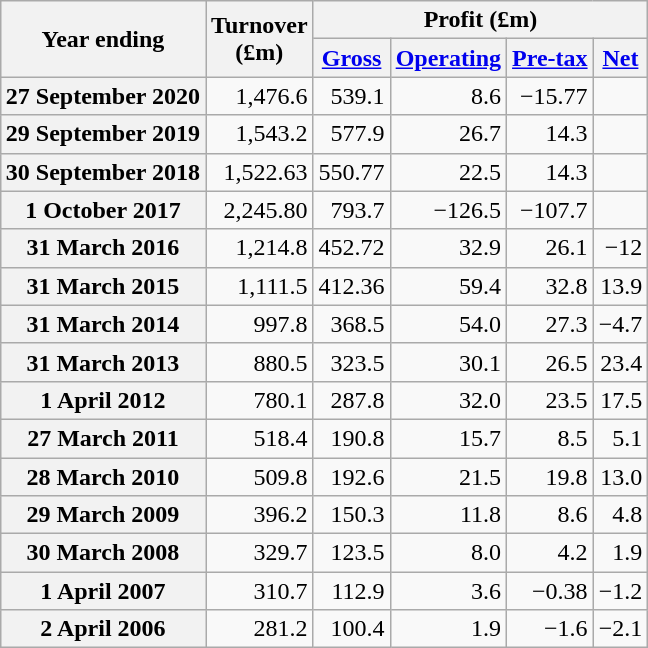<table class="wikitable" style="margin: 0 auto 0 auto; text-align:right;">
<tr>
<th rowspan=2>Year ending</th>
<th rowspan=2>Turnover<br>(£m)</th>
<th colspan=4>Profit (£m)</th>
</tr>
<tr>
<th><a href='#'>Gross</a></th>
<th><a href='#'>Operating</a></th>
<th><a href='#'>Pre-tax</a></th>
<th><a href='#'>Net</a></th>
</tr>
<tr>
<th>27 September 2020</th>
<td>1,476.6</td>
<td>539.1</td>
<td>8.6</td>
<td>−15.77</td>
<td></td>
</tr>
<tr>
<th>29 September 2019</th>
<td>1,543.2</td>
<td>577.9</td>
<td>26.7</td>
<td>14.3</td>
<td></td>
</tr>
<tr>
<th>30 September 2018</th>
<td>1,522.63</td>
<td>550.77</td>
<td>22.5</td>
<td>14.3</td>
<td></td>
</tr>
<tr>
<th>1 October 2017</th>
<td>2,245.80</td>
<td>793.7</td>
<td>−126.5</td>
<td>−107.7</td>
<td></td>
</tr>
<tr>
<th>31 March 2016</th>
<td>1,214.8</td>
<td>452.72</td>
<td>32.9</td>
<td>26.1</td>
<td>−12</td>
</tr>
<tr>
<th>31 March 2015</th>
<td>1,111.5</td>
<td>412.36</td>
<td>59.4</td>
<td>32.8</td>
<td>13.9</td>
</tr>
<tr>
<th>31 March 2014</th>
<td>997.8</td>
<td>368.5</td>
<td>54.0</td>
<td>27.3</td>
<td>−4.7</td>
</tr>
<tr>
<th>31 March 2013</th>
<td>880.5</td>
<td>323.5</td>
<td>30.1</td>
<td>26.5</td>
<td>23.4</td>
</tr>
<tr>
<th>1 April 2012</th>
<td>780.1</td>
<td>287.8</td>
<td>32.0</td>
<td>23.5</td>
<td>17.5</td>
</tr>
<tr>
<th>27 March 2011</th>
<td>518.4</td>
<td>190.8</td>
<td>15.7</td>
<td>8.5</td>
<td>5.1</td>
</tr>
<tr>
<th>28 March 2010</th>
<td>509.8</td>
<td>192.6</td>
<td>21.5</td>
<td>19.8</td>
<td>13.0</td>
</tr>
<tr>
<th>29 March 2009</th>
<td>396.2</td>
<td>150.3</td>
<td>11.8</td>
<td>8.6</td>
<td>4.8</td>
</tr>
<tr>
<th>30 March 2008</th>
<td>329.7</td>
<td>123.5</td>
<td>8.0</td>
<td>4.2</td>
<td>1.9</td>
</tr>
<tr>
<th>1 April 2007</th>
<td>310.7</td>
<td>112.9</td>
<td>3.6</td>
<td>−0.38</td>
<td>−1.2</td>
</tr>
<tr>
<th>2 April 2006</th>
<td>281.2</td>
<td>100.4</td>
<td>1.9</td>
<td>−1.6</td>
<td>−2.1</td>
</tr>
</table>
